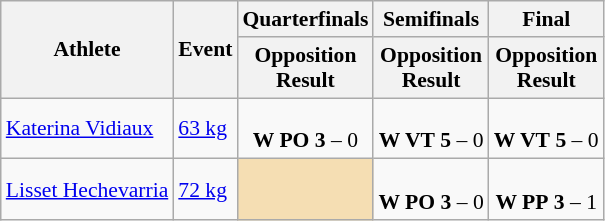<table class="wikitable" style="font-size:90%">
<tr>
<th rowspan=2>Athlete</th>
<th rowspan=2>Event</th>
<th>Quarterfinals</th>
<th>Semifinals</th>
<th>Final</th>
</tr>
<tr>
<th>Opposition<br>Result</th>
<th>Opposition<br>Result</th>
<th>Opposition<br>Result</th>
</tr>
<tr>
<td><a href='#'>Katerina Vidiaux</a></td>
<td><a href='#'>63 kg</a></td>
<td align=center><br><strong>W PO</strong> <strong>3</strong> – 0</td>
<td align=center><br><strong>W VT</strong> <strong>5</strong> – 0</td>
<td align=center><br><strong>W VT</strong> <strong>5</strong> – 0<br></td>
</tr>
<tr>
<td><a href='#'>Lisset Hechevarria</a></td>
<td><a href='#'>72 kg</a></td>
<td bgcolor=wheat></td>
<td align=center><br><strong>W PO</strong> <strong>3</strong> – 0</td>
<td align=center><br><strong>W PP</strong> <strong>3</strong> – 1<br></td>
</tr>
</table>
